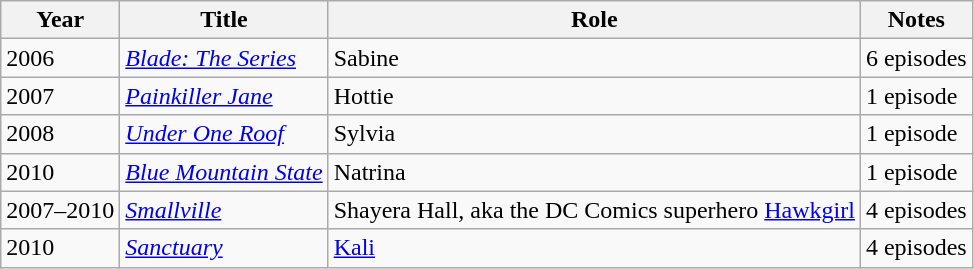<table class="wikitable sortable">
<tr>
<th>Year</th>
<th>Title</th>
<th>Role</th>
<th class="unsortable">Notes</th>
</tr>
<tr>
<td>2006</td>
<td><em><a href='#'>Blade: The Series</a></em></td>
<td>Sabine</td>
<td>6 episodes</td>
</tr>
<tr>
<td>2007</td>
<td><em><a href='#'>Painkiller Jane</a></em></td>
<td>Hottie</td>
<td>1 episode</td>
</tr>
<tr>
<td>2008</td>
<td><em><a href='#'>Under One Roof</a></em></td>
<td>Sylvia</td>
<td>1 episode</td>
</tr>
<tr>
<td>2010</td>
<td><em><a href='#'>Blue Mountain State</a></em></td>
<td>Natrina</td>
<td>1 episode</td>
</tr>
<tr>
<td>2007–2010</td>
<td><em><a href='#'>Smallville</a></em></td>
<td>Shayera Hall, aka the DC Comics superhero <a href='#'>Hawkgirl</a></td>
<td>4 episodes</td>
</tr>
<tr>
<td>2010</td>
<td><em><a href='#'>Sanctuary</a></em></td>
<td><a href='#'>Kali</a></td>
<td>4 episodes</td>
</tr>
</table>
